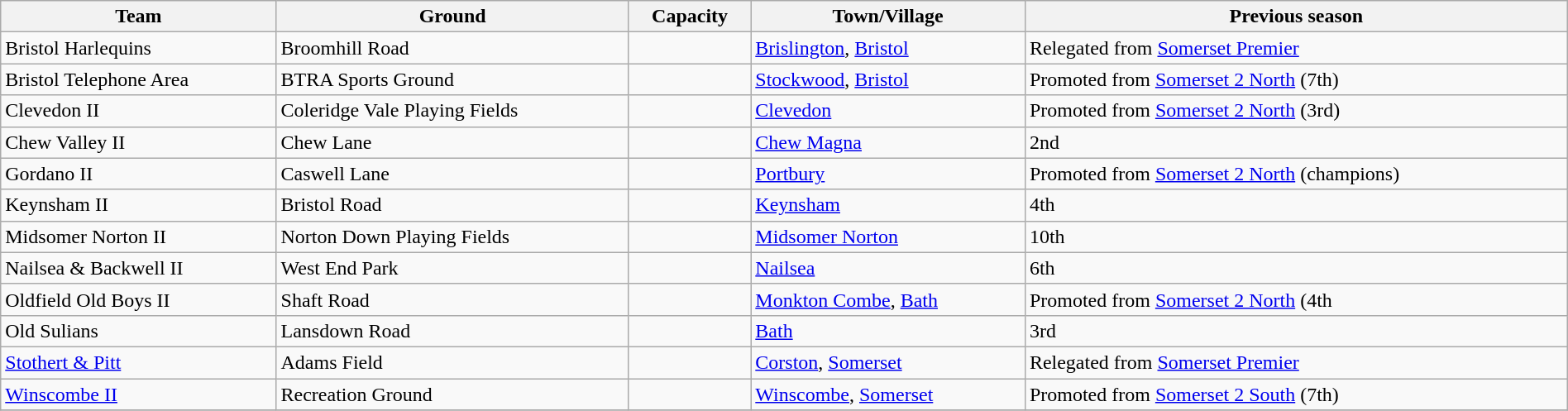<table class="wikitable sortable" width=100%>
<tr>
<th>Team</th>
<th>Ground</th>
<th>Capacity</th>
<th>Town/Village</th>
<th>Previous season</th>
</tr>
<tr>
<td>Bristol Harlequins</td>
<td>Broomhill Road</td>
<td></td>
<td><a href='#'>Brislington</a>, <a href='#'>Bristol</a></td>
<td>Relegated from <a href='#'>Somerset Premier</a></td>
</tr>
<tr>
<td>Bristol Telephone Area</td>
<td>BTRA Sports Ground</td>
<td></td>
<td><a href='#'>Stockwood</a>, <a href='#'>Bristol</a></td>
<td>Promoted from <a href='#'>Somerset 2 North</a> (7th)</td>
</tr>
<tr>
<td>Clevedon II</td>
<td>Coleridge Vale Playing Fields</td>
<td></td>
<td><a href='#'>Clevedon</a></td>
<td>Promoted from <a href='#'>Somerset 2 North</a> (3rd)</td>
</tr>
<tr>
<td>Chew Valley II</td>
<td>Chew Lane</td>
<td></td>
<td><a href='#'>Chew Magna</a></td>
<td>2nd</td>
</tr>
<tr>
<td>Gordano II</td>
<td>Caswell Lane</td>
<td></td>
<td><a href='#'>Portbury</a></td>
<td>Promoted from <a href='#'>Somerset 2 North</a> (champions)</td>
</tr>
<tr>
<td>Keynsham II</td>
<td>Bristol Road</td>
<td></td>
<td><a href='#'>Keynsham</a></td>
<td>4th</td>
</tr>
<tr>
<td>Midsomer Norton II</td>
<td>Norton Down Playing Fields</td>
<td></td>
<td><a href='#'>Midsomer Norton</a></td>
<td>10th</td>
</tr>
<tr>
<td>Nailsea & Backwell II</td>
<td>West End Park</td>
<td></td>
<td><a href='#'>Nailsea</a></td>
<td>6th</td>
</tr>
<tr>
<td>Oldfield Old Boys II</td>
<td>Shaft Road</td>
<td></td>
<td><a href='#'>Monkton Combe</a>, <a href='#'>Bath</a></td>
<td>Promoted from <a href='#'>Somerset 2 North</a> (4th</td>
</tr>
<tr>
<td>Old Sulians</td>
<td>Lansdown Road</td>
<td></td>
<td><a href='#'>Bath</a></td>
<td>3rd</td>
</tr>
<tr>
<td><a href='#'>Stothert & Pitt</a></td>
<td>Adams Field</td>
<td></td>
<td><a href='#'>Corston</a>, <a href='#'>Somerset</a></td>
<td>Relegated from <a href='#'>Somerset Premier</a></td>
</tr>
<tr>
<td><a href='#'>Winscombe II</a></td>
<td>Recreation Ground</td>
<td></td>
<td><a href='#'>Winscombe</a>, <a href='#'>Somerset</a></td>
<td>Promoted from <a href='#'>Somerset 2 South</a> (7th)</td>
</tr>
<tr>
</tr>
</table>
